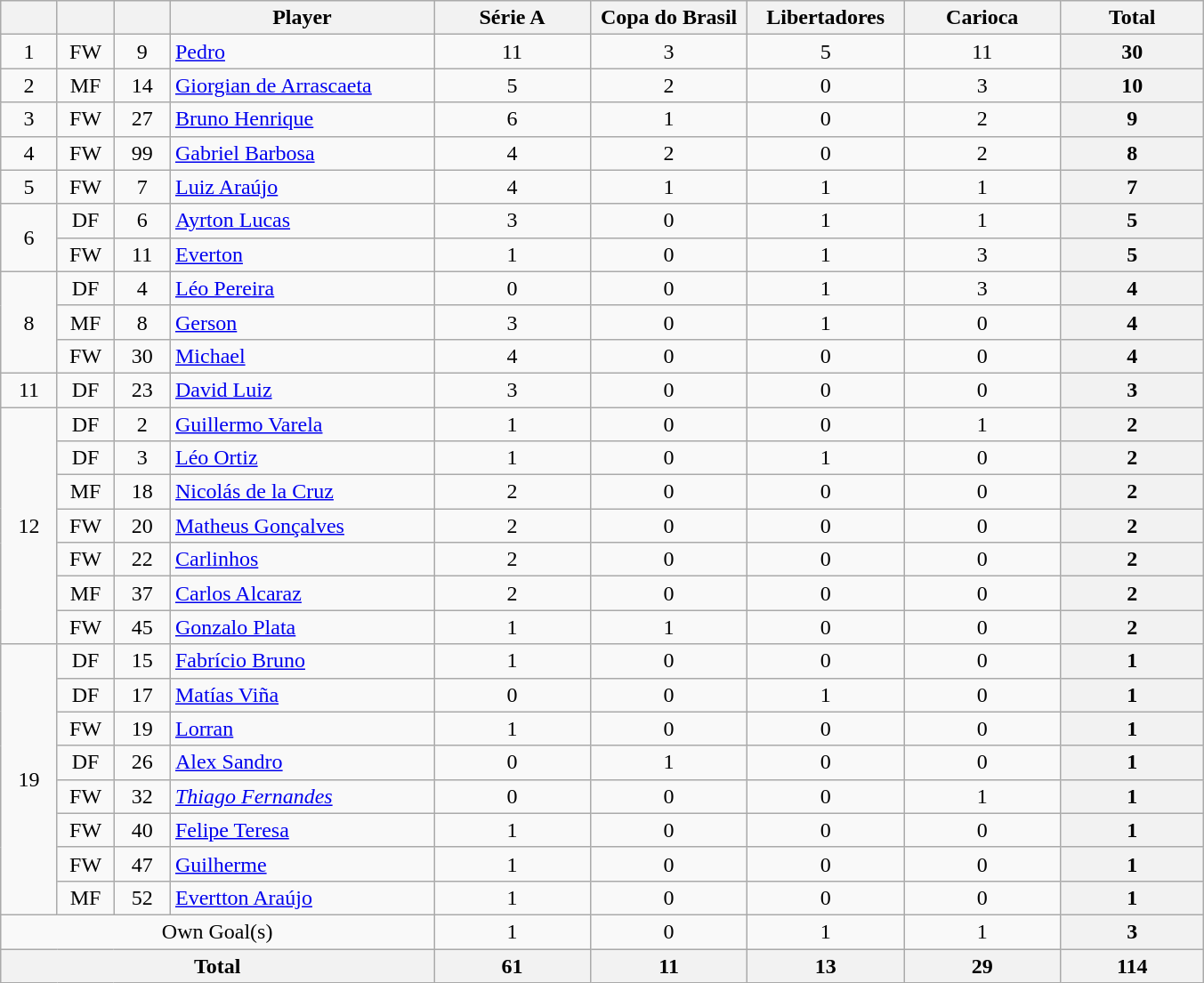<table class="wikitable sortable" style="text-align:center;">
<tr>
<th style=width:35px;"></th>
<th style=width:35px;"></th>
<th style=width:35px;"></th>
<th style=width:190px;">Player</th>
<th style=width:110px;">Série A</th>
<th style=width:110px;">Copa do Brasil</th>
<th style=width:110px;">Libertadores</th>
<th style=width:110px;">Carioca</th>
<th style=width:100px;">Total</th>
</tr>
<tr>
<td rowspan="1">1</td>
<td>FW</td>
<td>9</td>
<td style="text-align:left;"> <a href='#'>Pedro</a></td>
<td>11</td>
<td>3</td>
<td>5</td>
<td>11</td>
<th>30</th>
</tr>
<tr>
<td rowspan="1">2</td>
<td>MF</td>
<td>14</td>
<td style="text-align:left;"> <a href='#'>Giorgian de Arrascaeta</a></td>
<td>5</td>
<td>2</td>
<td>0</td>
<td>3</td>
<th>10</th>
</tr>
<tr>
<td rowspan="1">3</td>
<td>FW</td>
<td>27</td>
<td style="text-align:left;"> <a href='#'>Bruno Henrique</a></td>
<td>6</td>
<td>1</td>
<td>0</td>
<td>2</td>
<th>9</th>
</tr>
<tr>
<td rowspan="1">4</td>
<td>FW</td>
<td>99</td>
<td style="text-align:left;"> <a href='#'>Gabriel Barbosa</a></td>
<td>4</td>
<td>2</td>
<td>0</td>
<td>2</td>
<th>8</th>
</tr>
<tr>
<td rowspan="1">5</td>
<td>FW</td>
<td>7</td>
<td style="text-align:left;"> <a href='#'>Luiz Araújo</a></td>
<td>4</td>
<td>1</td>
<td>1</td>
<td>1</td>
<th>7</th>
</tr>
<tr>
<td rowspan="2">6</td>
<td>DF</td>
<td>6</td>
<td style="text-align:left;"> <a href='#'>Ayrton Lucas</a></td>
<td>3</td>
<td>0</td>
<td>1</td>
<td>1</td>
<th>5</th>
</tr>
<tr>
<td>FW</td>
<td>11</td>
<td style="text-align:left;"> <a href='#'>Everton</a></td>
<td>1</td>
<td>0</td>
<td>1</td>
<td>3</td>
<th>5</th>
</tr>
<tr>
<td rowspan="3">8</td>
<td>DF</td>
<td>4</td>
<td style="text-align:left;"> <a href='#'>Léo Pereira</a></td>
<td>0</td>
<td>0</td>
<td>1</td>
<td>3</td>
<th>4</th>
</tr>
<tr>
<td>MF</td>
<td>8</td>
<td style="text-align:left;"> <a href='#'>Gerson</a></td>
<td>3</td>
<td>0</td>
<td>1</td>
<td>0</td>
<th>4</th>
</tr>
<tr>
<td>FW</td>
<td>30</td>
<td style="text-align:left;"> <a href='#'>Michael</a></td>
<td>4</td>
<td>0</td>
<td>0</td>
<td>0</td>
<th>4</th>
</tr>
<tr>
<td rowspan="1">11</td>
<td>DF</td>
<td>23</td>
<td style="text-align:left;"> <a href='#'>David Luiz</a></td>
<td>3</td>
<td>0</td>
<td>0</td>
<td>0</td>
<th>3</th>
</tr>
<tr>
<td rowspan="7">12</td>
<td>DF</td>
<td>2</td>
<td style="text-align:left;"> <a href='#'>Guillermo Varela</a></td>
<td>1</td>
<td>0</td>
<td>0</td>
<td>1</td>
<th>2</th>
</tr>
<tr>
<td>DF</td>
<td>3</td>
<td style="text-align:left;"> <a href='#'>Léo Ortiz</a></td>
<td>1</td>
<td>0</td>
<td>1</td>
<td>0</td>
<th>2</th>
</tr>
<tr>
<td>MF</td>
<td>18</td>
<td style="text-align:left;"> <a href='#'>Nicolás de la Cruz</a></td>
<td>2</td>
<td>0</td>
<td>0</td>
<td>0</td>
<th>2</th>
</tr>
<tr>
<td>FW</td>
<td>20</td>
<td style="text-align:left;"> <a href='#'>Matheus Gonçalves</a></td>
<td>2</td>
<td>0</td>
<td>0</td>
<td>0</td>
<th>2</th>
</tr>
<tr>
<td>FW</td>
<td>22</td>
<td style="text-align:left;"> <a href='#'>Carlinhos</a></td>
<td>2</td>
<td>0</td>
<td>0</td>
<td>0</td>
<th>2</th>
</tr>
<tr>
<td>MF</td>
<td>37</td>
<td style="text-align:left;"> <a href='#'>Carlos Alcaraz</a></td>
<td>2</td>
<td>0</td>
<td>0</td>
<td>0</td>
<th>2</th>
</tr>
<tr>
<td>FW</td>
<td>45</td>
<td style="text-align:left;"> <a href='#'>Gonzalo Plata</a></td>
<td>1</td>
<td>1</td>
<td>0</td>
<td>0</td>
<th>2</th>
</tr>
<tr>
<td rowspan="8">19</td>
<td>DF</td>
<td>15</td>
<td style="text-align:left;"> <a href='#'>Fabrício Bruno</a></td>
<td>1</td>
<td>0</td>
<td>0</td>
<td>0</td>
<th>1</th>
</tr>
<tr>
<td>DF</td>
<td>17</td>
<td style="text-align:left;"> <a href='#'>Matías Viña</a></td>
<td>0</td>
<td>0</td>
<td>1</td>
<td>0</td>
<th>1</th>
</tr>
<tr>
<td>FW</td>
<td>19</td>
<td style="text-align:left;"> <a href='#'>Lorran</a></td>
<td>1</td>
<td>0</td>
<td>0</td>
<td>0</td>
<th>1</th>
</tr>
<tr>
<td>DF</td>
<td>26</td>
<td style="text-align:left;"> <a href='#'>Alex Sandro</a></td>
<td>0</td>
<td>1</td>
<td>0</td>
<td>0</td>
<th>1</th>
</tr>
<tr>
<td>FW</td>
<td>32</td>
<td style="text-align:left;"> <em><a href='#'>Thiago Fernandes</a></em></td>
<td>0</td>
<td>0</td>
<td>0</td>
<td>1</td>
<th>1</th>
</tr>
<tr>
<td>FW</td>
<td>40</td>
<td style="text-align:left;"> <a href='#'>Felipe Teresa</a></td>
<td>1</td>
<td>0</td>
<td>0</td>
<td>0</td>
<th>1</th>
</tr>
<tr>
<td>FW</td>
<td>47</td>
<td style="text-align:left;"> <a href='#'>Guilherme</a></td>
<td>1</td>
<td>0</td>
<td>0</td>
<td>0</td>
<th>1</th>
</tr>
<tr>
<td>MF</td>
<td>52</td>
<td style="text-align:left;"> <a href='#'>Evertton Araújo</a></td>
<td>1</td>
<td>0</td>
<td>0</td>
<td>0</td>
<th>1</th>
</tr>
<tr>
<td colspan="4">Own Goal(s)</td>
<td>1</td>
<td>0</td>
<td>1</td>
<td>1</td>
<th>3</th>
</tr>
<tr>
<th colspan="4">Total</th>
<th>61</th>
<th>11</th>
<th>13</th>
<th>29</th>
<th>114</th>
</tr>
</table>
